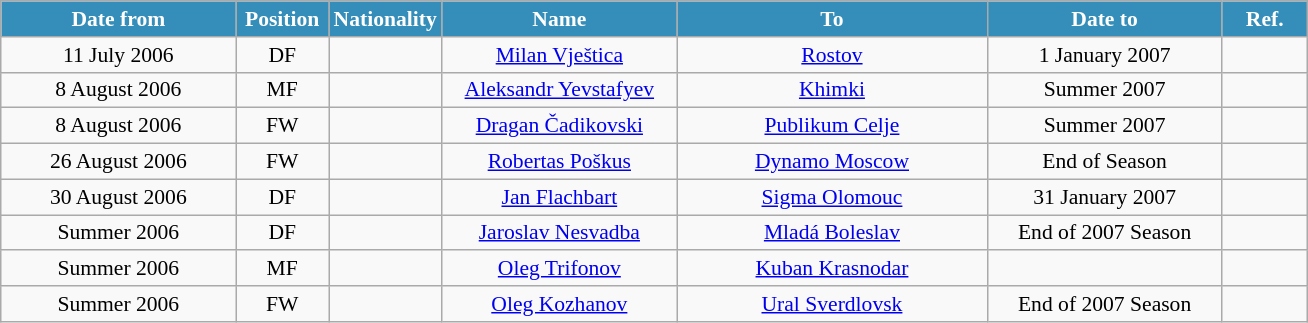<table class="wikitable" style="text-align:center; font-size:90%; ">
<tr>
<th style="background:#348EB9; color:white; width:150px;">Date from</th>
<th style="background:#348EB9; color:white; width:55px;">Position</th>
<th style="background:#348EB9; color:white; width:55px;">Nationality</th>
<th style="background:#348EB9; color:white; width:150px;">Name</th>
<th style="background:#348EB9; color:white; width:200px;">To</th>
<th style="background:#348EB9; color:white; width:150px;">Date to</th>
<th style="background:#348EB9; color:white; width:50px;">Ref.</th>
</tr>
<tr>
<td>11 July 2006</td>
<td>DF</td>
<td></td>
<td><a href='#'>Milan Vještica</a></td>
<td><a href='#'>Rostov</a></td>
<td>1 January 2007</td>
<td></td>
</tr>
<tr>
<td>8 August 2006</td>
<td>MF</td>
<td></td>
<td><a href='#'>Aleksandr Yevstafyev</a></td>
<td><a href='#'>Khimki</a></td>
<td>Summer 2007</td>
<td></td>
</tr>
<tr>
<td>8 August 2006</td>
<td>FW</td>
<td></td>
<td><a href='#'>Dragan Čadikovski</a></td>
<td><a href='#'>Publikum Celje</a></td>
<td>Summer 2007</td>
<td></td>
</tr>
<tr>
<td>26 August 2006</td>
<td>FW</td>
<td></td>
<td><a href='#'>Robertas Poškus</a></td>
<td><a href='#'>Dynamo Moscow</a></td>
<td>End of Season</td>
<td></td>
</tr>
<tr>
<td>30 August 2006</td>
<td>DF</td>
<td></td>
<td><a href='#'>Jan Flachbart</a></td>
<td><a href='#'>Sigma Olomouc</a></td>
<td>31 January 2007</td>
<td></td>
</tr>
<tr>
<td>Summer 2006</td>
<td>DF</td>
<td></td>
<td><a href='#'>Jaroslav Nesvadba</a></td>
<td><a href='#'>Mladá Boleslav</a></td>
<td>End of 2007 Season</td>
<td></td>
</tr>
<tr>
<td>Summer 2006</td>
<td>MF</td>
<td></td>
<td><a href='#'>Oleg Trifonov</a></td>
<td><a href='#'>Kuban Krasnodar</a></td>
<td></td>
<td></td>
</tr>
<tr>
<td>Summer 2006</td>
<td>FW</td>
<td></td>
<td><a href='#'>Oleg Kozhanov</a></td>
<td><a href='#'>Ural Sverdlovsk</a></td>
<td>End of 2007 Season</td>
<td></td>
</tr>
</table>
